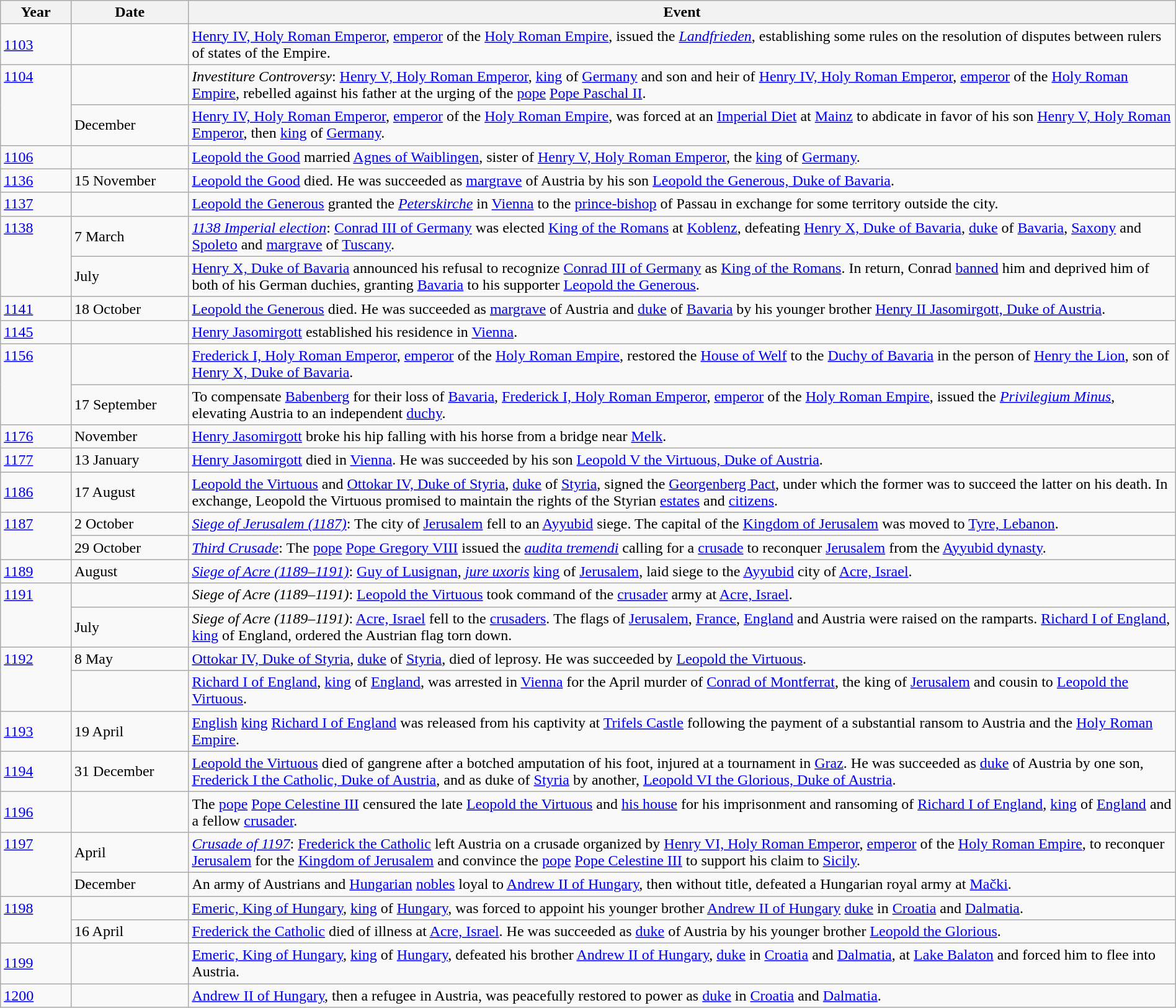<table class="wikitable" width="100%">
<tr>
<th style="width: 6%;">Year</th>
<th style="width: 10%;">Date</th>
<th>Event</th>
</tr>
<tr>
<td><a href='#'>1103</a></td>
<td></td>
<td><a href='#'>Henry IV, Holy Roman Emperor</a>, <a href='#'>emperor</a> of the <a href='#'>Holy Roman Empire</a>, issued the <em><a href='#'>Landfrieden</a></em>, establishing some rules on the resolution of disputes between rulers of states of the Empire.</td>
</tr>
<tr>
<td rowspan="2" valign="top"><a href='#'>1104</a></td>
<td></td>
<td><em>Investiture Controversy</em>: <a href='#'>Henry V, Holy Roman Emperor</a>, <a href='#'>king</a> of <a href='#'>Germany</a> and son and heir of <a href='#'>Henry IV, Holy Roman Emperor</a>, <a href='#'>emperor</a> of the <a href='#'>Holy Roman Empire</a>, rebelled against his father at the urging of the <a href='#'>pope</a> <a href='#'>Pope Paschal II</a>.</td>
</tr>
<tr>
<td>December</td>
<td><a href='#'>Henry IV, Holy Roman Emperor</a>, <a href='#'>emperor</a> of the <a href='#'>Holy Roman Empire</a>, was forced at an <a href='#'>Imperial Diet</a> at <a href='#'>Mainz</a> to abdicate in favor of his son <a href='#'>Henry V, Holy Roman Emperor</a>, then <a href='#'>king</a> of <a href='#'>Germany</a>.</td>
</tr>
<tr>
<td><a href='#'>1106</a></td>
<td></td>
<td><a href='#'>Leopold the Good</a> married <a href='#'>Agnes of Waiblingen</a>, sister of <a href='#'>Henry V, Holy Roman Emperor</a>, the <a href='#'>king</a> of <a href='#'>Germany</a>.</td>
</tr>
<tr>
<td><a href='#'>1136</a></td>
<td>15 November</td>
<td><a href='#'>Leopold the Good</a> died.  He was succeeded as <a href='#'>margrave</a> of Austria by his son <a href='#'>Leopold the Generous, Duke of Bavaria</a>.</td>
</tr>
<tr>
<td><a href='#'>1137</a></td>
<td></td>
<td><a href='#'>Leopold the Generous</a> granted the <em><a href='#'>Peterskirche</a></em> in <a href='#'>Vienna</a> to the <a href='#'>prince-bishop</a> of Passau in exchange for some territory outside the city.</td>
</tr>
<tr>
<td rowspan="2" valign="top"><a href='#'>1138</a></td>
<td>7 March</td>
<td><em><a href='#'>1138 Imperial election</a></em>: <a href='#'>Conrad III of Germany</a> was elected <a href='#'>King of the Romans</a> at <a href='#'>Koblenz</a>, defeating <a href='#'>Henry X, Duke of Bavaria</a>, <a href='#'>duke</a> of <a href='#'>Bavaria</a>, <a href='#'>Saxony</a> and <a href='#'>Spoleto</a> and <a href='#'>margrave</a> of <a href='#'>Tuscany</a>.</td>
</tr>
<tr>
<td>July</td>
<td><a href='#'>Henry X, Duke of Bavaria</a> announced his refusal to recognize <a href='#'>Conrad III of Germany</a> as <a href='#'>King of the Romans</a>.  In return, Conrad <a href='#'>banned</a> him and deprived him of both of his German duchies, granting <a href='#'>Bavaria</a> to his supporter <a href='#'>Leopold the Generous</a>.</td>
</tr>
<tr>
<td><a href='#'>1141</a></td>
<td>18 October</td>
<td><a href='#'>Leopold the Generous</a> died.  He was succeeded as <a href='#'>margrave</a> of Austria and <a href='#'>duke</a> of <a href='#'>Bavaria</a> by his younger brother <a href='#'>Henry II Jasomirgott, Duke of Austria</a>.</td>
</tr>
<tr>
<td><a href='#'>1145</a></td>
<td></td>
<td><a href='#'>Henry Jasomirgott</a> established his residence in <a href='#'>Vienna</a>.</td>
</tr>
<tr>
<td rowspan="2" valign="top"><a href='#'>1156</a></td>
<td></td>
<td><a href='#'>Frederick I, Holy Roman Emperor</a>, <a href='#'>emperor</a> of the <a href='#'>Holy Roman Empire</a>, restored the <a href='#'>House of Welf</a> to the <a href='#'>Duchy of Bavaria</a> in the person of <a href='#'>Henry the Lion</a>, son of <a href='#'>Henry X, Duke of Bavaria</a>.</td>
</tr>
<tr>
<td>17 September</td>
<td>To compensate <a href='#'>Babenberg</a> for their loss of <a href='#'>Bavaria</a>, <a href='#'>Frederick I, Holy Roman Emperor</a>, <a href='#'>emperor</a> of the <a href='#'>Holy Roman Empire</a>, issued the <em><a href='#'>Privilegium Minus</a></em>, elevating Austria to an independent <a href='#'>duchy</a>.</td>
</tr>
<tr>
<td><a href='#'>1176</a></td>
<td>November</td>
<td><a href='#'>Henry Jasomirgott</a> broke his hip falling with his horse from a bridge near <a href='#'>Melk</a>.</td>
</tr>
<tr>
<td><a href='#'>1177</a></td>
<td>13 January</td>
<td><a href='#'>Henry Jasomirgott</a> died in <a href='#'>Vienna</a>.  He was succeeded by his son <a href='#'>Leopold V the Virtuous, Duke of Austria</a>.</td>
</tr>
<tr>
<td><a href='#'>1186</a></td>
<td>17 August</td>
<td><a href='#'>Leopold the Virtuous</a> and <a href='#'>Ottokar IV, Duke of Styria</a>, <a href='#'>duke</a> of <a href='#'>Styria</a>, signed the <a href='#'>Georgenberg Pact</a>, under which the former was to succeed the latter on his death.  In exchange, Leopold the Virtuous promised to maintain the rights of the Styrian <a href='#'>estates</a> and <a href='#'>citizens</a>.</td>
</tr>
<tr>
<td rowspan="2" valign="top"><a href='#'>1187</a></td>
<td>2 October</td>
<td><em><a href='#'>Siege of Jerusalem (1187)</a></em>: The city of <a href='#'>Jerusalem</a> fell to an <a href='#'>Ayyubid</a> siege.  The capital of the <a href='#'>Kingdom of Jerusalem</a> was moved to <a href='#'>Tyre, Lebanon</a>.</td>
</tr>
<tr>
<td>29 October</td>
<td><em><a href='#'>Third Crusade</a></em>: The <a href='#'>pope</a> <a href='#'>Pope Gregory VIII</a> issued the <em><a href='#'>audita tremendi</a></em> calling for a <a href='#'>crusade</a> to reconquer <a href='#'>Jerusalem</a> from the <a href='#'>Ayyubid dynasty</a>.</td>
</tr>
<tr>
<td><a href='#'>1189</a></td>
<td>August</td>
<td><em><a href='#'>Siege of Acre (1189–1191)</a></em>: <a href='#'>Guy of Lusignan</a>, <em><a href='#'>jure uxoris</a></em> <a href='#'>king</a> of <a href='#'>Jerusalem</a>, laid siege to the <a href='#'>Ayyubid</a> city of <a href='#'>Acre, Israel</a>.</td>
</tr>
<tr>
<td rowspan="2" valign="top"><a href='#'>1191</a></td>
<td></td>
<td><em>Siege of Acre (1189–1191)</em>: <a href='#'>Leopold the Virtuous</a> took command of the <a href='#'>crusader</a> army at <a href='#'>Acre, Israel</a>.</td>
</tr>
<tr>
<td>July</td>
<td><em>Siege of Acre (1189–1191)</em>: <a href='#'>Acre, Israel</a> fell to the <a href='#'>crusaders</a>.  The flags of <a href='#'>Jerusalem</a>, <a href='#'>France</a>, <a href='#'>England</a> and Austria were raised on the ramparts.  <a href='#'>Richard I of England</a>, <a href='#'>king</a> of England, ordered the Austrian flag torn down.</td>
</tr>
<tr>
<td rowspan="2" valign="top"><a href='#'>1192</a></td>
<td>8 May</td>
<td><a href='#'>Ottokar IV, Duke of Styria</a>, <a href='#'>duke</a> of <a href='#'>Styria</a>, died of leprosy.  He was succeeded by <a href='#'>Leopold the Virtuous</a>.</td>
</tr>
<tr>
<td></td>
<td><a href='#'>Richard I of England</a>, <a href='#'>king</a> of <a href='#'>England</a>, was arrested in <a href='#'>Vienna</a> for the April murder of <a href='#'>Conrad of Montferrat</a>, the king of <a href='#'>Jerusalem</a> and cousin to <a href='#'>Leopold the Virtuous</a>.</td>
</tr>
<tr>
<td><a href='#'>1193</a></td>
<td>19 April</td>
<td><a href='#'>English</a> <a href='#'>king</a> <a href='#'>Richard I of England</a> was released from his captivity at <a href='#'>Trifels Castle</a> following the payment of a substantial ransom to Austria and the <a href='#'>Holy Roman Empire</a>.</td>
</tr>
<tr>
<td><a href='#'>1194</a></td>
<td>31 December</td>
<td><a href='#'>Leopold the Virtuous</a> died of gangrene after a botched amputation of his foot, injured at a tournament in <a href='#'>Graz</a>.  He was succeeded as <a href='#'>duke</a> of Austria by one son, <a href='#'>Frederick I the Catholic, Duke of Austria</a>, and as duke of <a href='#'>Styria</a> by another, <a href='#'>Leopold VI the Glorious, Duke of Austria</a>.</td>
</tr>
<tr>
<td><a href='#'>1196</a></td>
<td></td>
<td>The <a href='#'>pope</a> <a href='#'>Pope Celestine III</a> censured the late <a href='#'>Leopold the Virtuous</a> and <a href='#'>his house</a> for his imprisonment and ransoming of <a href='#'>Richard I of England</a>, <a href='#'>king</a> of <a href='#'>England</a> and a fellow <a href='#'>crusader</a>.</td>
</tr>
<tr>
<td rowspan="2" valign="top"><a href='#'>1197</a></td>
<td>April</td>
<td><em><a href='#'>Crusade of 1197</a></em>: <a href='#'>Frederick the Catholic</a> left Austria on a crusade organized by <a href='#'>Henry VI, Holy Roman Emperor</a>, <a href='#'>emperor</a> of the <a href='#'>Holy Roman Empire</a>, to reconquer <a href='#'>Jerusalem</a> for the <a href='#'>Kingdom of Jerusalem</a> and convince the <a href='#'>pope</a> <a href='#'>Pope Celestine III</a> to support his claim to <a href='#'>Sicily</a>.</td>
</tr>
<tr>
<td>December</td>
<td>An army of Austrians and <a href='#'>Hungarian</a> <a href='#'>nobles</a> loyal to <a href='#'>Andrew II of Hungary</a>, then without title, defeated a Hungarian royal army at <a href='#'>Mački</a>.</td>
</tr>
<tr>
<td rowspan="2" valign="top"><a href='#'>1198</a></td>
<td></td>
<td><a href='#'>Emeric, King of Hungary</a>, <a href='#'>king</a> of <a href='#'>Hungary</a>, was forced to appoint his younger brother <a href='#'>Andrew II of Hungary</a> <a href='#'>duke</a> in <a href='#'>Croatia</a> and <a href='#'>Dalmatia</a>.</td>
</tr>
<tr>
<td>16 April</td>
<td><a href='#'>Frederick the Catholic</a> died of illness at <a href='#'>Acre, Israel</a>.  He was succeeded as <a href='#'>duke</a> of Austria by his younger brother <a href='#'>Leopold the Glorious</a>.</td>
</tr>
<tr>
<td><a href='#'>1199</a></td>
<td></td>
<td><a href='#'>Emeric, King of Hungary</a>, <a href='#'>king</a> of <a href='#'>Hungary</a>, defeated his brother <a href='#'>Andrew II of Hungary</a>, <a href='#'>duke</a> in <a href='#'>Croatia</a> and <a href='#'>Dalmatia</a>, at <a href='#'>Lake Balaton</a> and forced him to flee into Austria.</td>
</tr>
<tr>
<td><a href='#'>1200</a></td>
<td></td>
<td><a href='#'>Andrew II of Hungary</a>, then a refugee in Austria, was peacefully restored to power as <a href='#'>duke</a> in <a href='#'>Croatia</a> and <a href='#'>Dalmatia</a>.</td>
</tr>
</table>
